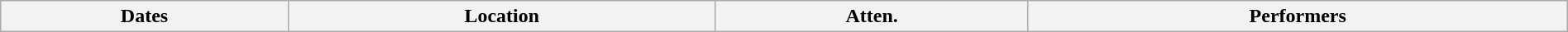<table class="wikitable" width="100%">
<tr>
<th>Dates</th>
<th>Location</th>
<th>Atten.</th>
<th>Performers<br>







</th>
</tr>
</table>
